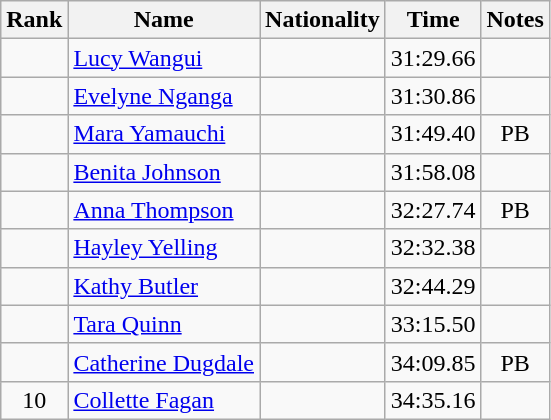<table class="wikitable sortable" style="text-align:center">
<tr>
<th>Rank</th>
<th>Name</th>
<th>Nationality</th>
<th>Time</th>
<th>Notes</th>
</tr>
<tr>
<td></td>
<td align=left><a href='#'>Lucy Wangui</a></td>
<td align=left></td>
<td>31:29.66</td>
<td></td>
</tr>
<tr>
<td></td>
<td align=left><a href='#'>Evelyne Nganga</a></td>
<td align=left></td>
<td>31:30.86</td>
<td></td>
</tr>
<tr>
<td></td>
<td align=left><a href='#'>Mara Yamauchi</a></td>
<td align=left></td>
<td>31:49.40</td>
<td>PB</td>
</tr>
<tr>
<td></td>
<td align=left><a href='#'>Benita Johnson</a></td>
<td align=left></td>
<td>31:58.08</td>
<td></td>
</tr>
<tr>
<td></td>
<td align=left><a href='#'>Anna Thompson</a></td>
<td align=left></td>
<td>32:27.74</td>
<td>PB</td>
</tr>
<tr>
<td></td>
<td align=left><a href='#'>Hayley Yelling</a></td>
<td align=left></td>
<td>32:32.38</td>
<td></td>
</tr>
<tr>
<td></td>
<td align=left><a href='#'>Kathy Butler</a></td>
<td align=left></td>
<td>32:44.29</td>
<td></td>
</tr>
<tr>
<td></td>
<td align=left><a href='#'>Tara Quinn</a></td>
<td align=left></td>
<td>33:15.50</td>
<td></td>
</tr>
<tr>
<td></td>
<td align=left><a href='#'>Catherine Dugdale</a></td>
<td align=left></td>
<td>34:09.85</td>
<td>PB</td>
</tr>
<tr>
<td>10</td>
<td align=left><a href='#'>Collette Fagan</a></td>
<td align=left></td>
<td>34:35.16</td>
<td></td>
</tr>
</table>
